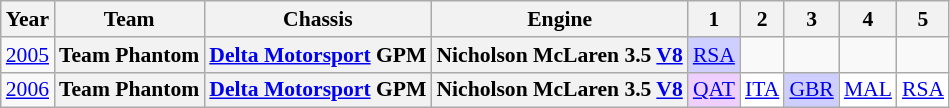<table class="wikitable" style="text-align:center; font-size:90%">
<tr>
<th>Year</th>
<th>Team</th>
<th>Chassis</th>
<th>Engine</th>
<th>1</th>
<th>2</th>
<th>3</th>
<th>4</th>
<th>5</th>
</tr>
<tr>
<td><a href='#'>2005</a></td>
<th>Team Phantom</th>
<th><a href='#'>Delta Motorsport</a> GPM</th>
<th>Nicholson McLaren 3.5 <a href='#'>V8</a></th>
<td style="background:#cfcfff;"><a href='#'>RSA</a><br></td>
<td></td>
<td></td>
<td></td>
<td></td>
</tr>
<tr>
<td><a href='#'>2006</a></td>
<th>Team Phantom</th>
<th><a href='#'>Delta Motorsport</a> GPM</th>
<th>Nicholson McLaren 3.5 <a href='#'>V8</a></th>
<td style="background:#efcfff;"><a href='#'>QAT</a><br></td>
<td style="background:#ffffff;"><a href='#'>ITA</a><br></td>
<td style="background:#cfcfff;"><a href='#'>GBR</a><br></td>
<td style="background:#ffffff;"><a href='#'>MAL</a><br></td>
<td style="background:#ffffff;"><a href='#'>RSA</a><br></td>
</tr>
</table>
